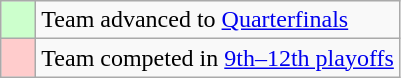<table class="wikitable">
<tr>
<td style="background: #ccffcc;">    </td>
<td>Team advanced to <a href='#'>Quarterfinals</a></td>
</tr>
<tr>
<td style="background: #ffcccc;">    </td>
<td>Team competed in <a href='#'>9th–12th playoffs</a></td>
</tr>
</table>
